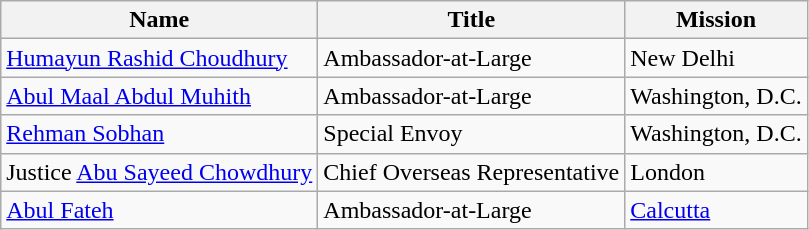<table class="wikitable">
<tr>
<th>Name</th>
<th>Title</th>
<th>Mission</th>
</tr>
<tr>
<td><a href='#'>Humayun Rashid Choudhury</a></td>
<td>Ambassador-at-Large</td>
<td>New Delhi</td>
</tr>
<tr>
<td><a href='#'>Abul Maal Abdul Muhith</a></td>
<td>Ambassador-at-Large</td>
<td>Washington, D.C.</td>
</tr>
<tr>
<td><a href='#'>Rehman Sobhan</a></td>
<td>Special Envoy</td>
<td>Washington, D.C.</td>
</tr>
<tr>
<td>Justice <a href='#'>Abu Sayeed Chowdhury</a></td>
<td>Chief Overseas Representative</td>
<td>London</td>
</tr>
<tr>
<td><a href='#'>Abul Fateh</a></td>
<td>Ambassador-at-Large</td>
<td><a href='#'>Calcutta</a></td>
</tr>
</table>
